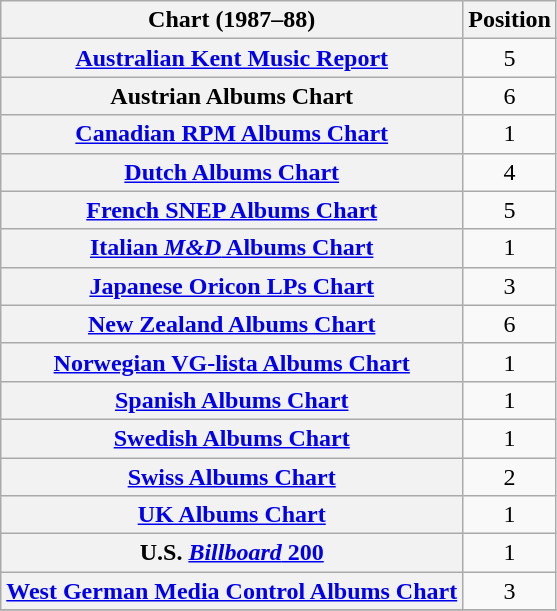<table class="wikitable sortable plainrowheaders" style="text-align:center;">
<tr>
<th scope="col">Chart (1987–88)</th>
<th scope="col">Position</th>
</tr>
<tr>
<th scope="row"><a href='#'>Australian Kent Music Report</a></th>
<td>5</td>
</tr>
<tr>
<th scope="row">Austrian Albums Chart</th>
<td>6</td>
</tr>
<tr>
<th scope="row"><a href='#'>Canadian RPM Albums Chart</a></th>
<td>1</td>
</tr>
<tr>
<th scope="row"><a href='#'>Dutch Albums Chart</a></th>
<td>4</td>
</tr>
<tr>
<th scope="row"><a href='#'>French SNEP Albums Chart</a></th>
<td>5</td>
</tr>
<tr>
<th scope="row"><a href='#'>Italian <em>M&D</em> Albums Chart</a></th>
<td>1</td>
</tr>
<tr>
<th scope="row"><a href='#'>Japanese Oricon LPs Chart</a></th>
<td>3</td>
</tr>
<tr>
<th scope="row"><a href='#'>New Zealand Albums Chart</a></th>
<td>6</td>
</tr>
<tr>
<th scope="row"><a href='#'>Norwegian VG-lista Albums Chart</a></th>
<td>1</td>
</tr>
<tr>
<th scope="row"><a href='#'>Spanish Albums Chart</a></th>
<td>1</td>
</tr>
<tr>
<th scope="row"><a href='#'>Swedish Albums Chart</a></th>
<td>1</td>
</tr>
<tr>
<th scope="row"><a href='#'>Swiss Albums Chart</a></th>
<td>2</td>
</tr>
<tr>
<th scope="row"><a href='#'>UK Albums Chart</a></th>
<td>1</td>
</tr>
<tr>
<th scope="row">U.S. <a href='#'><em>Billboard</em> 200</a></th>
<td>1</td>
</tr>
<tr>
<th scope="row"><a href='#'>West German Media Control Albums Chart</a></th>
<td>3</td>
</tr>
<tr>
</tr>
</table>
